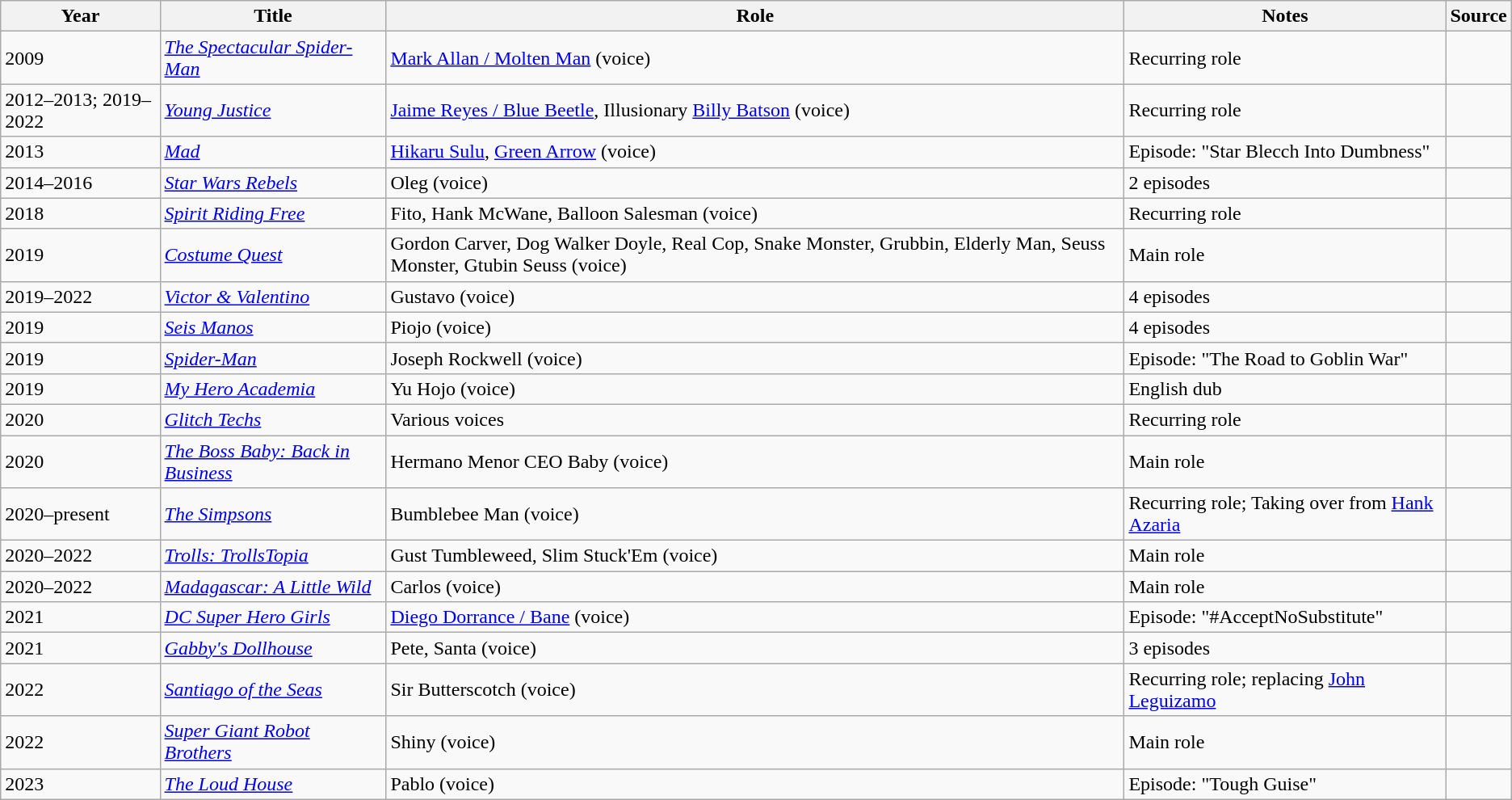<table class="wikitable sortable">
<tr>
<th>Year</th>
<th>Title</th>
<th>Role</th>
<th>Notes</th>
<th>Source</th>
</tr>
<tr>
<td>2009</td>
<td><em><a href='#'>The Spectacular Spider-Man</a></em></td>
<td><a href='#'>Mark Allan / Molten Man</a> (voice)</td>
<td>Recurring role</td>
<td></td>
</tr>
<tr>
<td>2012–2013; 2019–2022</td>
<td><em><a href='#'>Young Justice</a></em></td>
<td><a href='#'>Jaime Reyes / Blue Beetle</a>, Illusionary <a href='#'>Billy Batson</a> (voice)</td>
<td>Recurring role</td>
<td></td>
</tr>
<tr>
<td>2013</td>
<td><em><a href='#'>Mad</a></em></td>
<td><a href='#'>Hikaru Sulu</a>, <a href='#'>Green Arrow</a> (voice)</td>
<td>Episode: "Star Blecch Into Dumbness"</td>
<td></td>
</tr>
<tr>
<td>2014–2016</td>
<td><em><a href='#'>Star Wars Rebels</a></em></td>
<td>Oleg (voice)</td>
<td>2 episodes</td>
<td></td>
</tr>
<tr>
<td>2018</td>
<td><em><a href='#'>Spirit Riding Free</a></em></td>
<td>Fito, Hank McWane, Balloon Salesman (voice)</td>
<td>Recurring role</td>
<td></td>
</tr>
<tr>
<td>2019</td>
<td><em><a href='#'>Costume Quest</a></em></td>
<td>Gordon Carver, Dog Walker Doyle, Real Cop, Snake Monster, Grubbin, Elderly Man, Seuss Monster, Gtubin Seuss (voice)</td>
<td>Main role</td>
<td></td>
</tr>
<tr>
<td>2019–2022</td>
<td><em><a href='#'>Victor & Valentino</a></em></td>
<td>Gustavo (voice)</td>
<td>4 episodes</td>
<td></td>
</tr>
<tr>
<td>2019</td>
<td><em><a href='#'>Seis Manos</a></em></td>
<td>Piojo (voice)</td>
<td>4 episodes</td>
<td></td>
</tr>
<tr>
<td>2019</td>
<td><em><a href='#'>Spider-Man</a></em></td>
<td>Joseph Rockwell (voice)</td>
<td>Episode: "The Road to Goblin War"</td>
<td></td>
</tr>
<tr>
<td>2019</td>
<td><em><a href='#'>My Hero Academia</a></em></td>
<td>Yu Hojo (voice)</td>
<td>English dub</td>
<td></td>
</tr>
<tr>
<td>2020</td>
<td><em><a href='#'>Glitch Techs</a></em></td>
<td>Various voices</td>
<td>Recurring role</td>
<td></td>
</tr>
<tr>
<td>2020</td>
<td><em><a href='#'>The Boss Baby: Back in Business</a></em></td>
<td>Hermano Menor CEO Baby (voice)</td>
<td>Main role</td>
<td></td>
</tr>
<tr>
<td>2020–present</td>
<td><em><a href='#'>The Simpsons</a></em></td>
<td>Bumblebee Man (voice)</td>
<td>Recurring role; Taking over from <a href='#'>Hank Azaria</a></td>
<td></td>
</tr>
<tr>
<td>2020–2022</td>
<td><em><a href='#'>Trolls: TrollsTopia</a></em></td>
<td>Gust Tumbleweed, Slim Stuck'Em (voice)</td>
<td>Main role</td>
<td></td>
</tr>
<tr>
<td>2020–2022</td>
<td><em><a href='#'>Madagascar: A Little Wild</a></em></td>
<td>Carlos (voice)</td>
<td>Main role</td>
<td></td>
</tr>
<tr>
<td>2021</td>
<td><em><a href='#'>DC Super Hero Girls</a></em></td>
<td><a href='#'>Diego Dorrance / Bane</a> (voice)</td>
<td>Episode: "#AcceptNoSubstitute"</td>
<td></td>
</tr>
<tr>
<td>2021</td>
<td><em><a href='#'>Gabby's Dollhouse</a></em></td>
<td>Pete, Santa (voice)</td>
<td>3 episodes</td>
<td></td>
</tr>
<tr>
<td>2022</td>
<td><em><a href='#'>Santiago of the Seas</a></em></td>
<td>Sir Butterscotch (voice)</td>
<td>Recurring role; replacing <a href='#'>John Leguizamo</a></td>
<td></td>
</tr>
<tr>
<td>2022</td>
<td><em><a href='#'>Super Giant Robot Brothers</a></em></td>
<td>Shiny (voice)</td>
<td>Main role</td>
<td></td>
</tr>
<tr>
<td>2023</td>
<td><em><a href='#'>The Loud House</a></em></td>
<td>Pablo (voice)</td>
<td>Episode: "Tough Guise"</td>
<td></td>
</tr>
</table>
